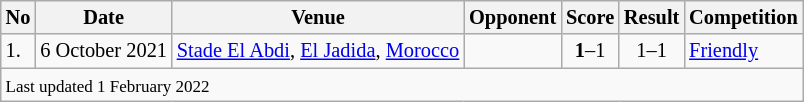<table class="wikitable" style="font-size:85%;">
<tr>
<th>No</th>
<th>Date</th>
<th>Venue</th>
<th>Opponent</th>
<th>Score</th>
<th>Result</th>
<th>Competition</th>
</tr>
<tr>
<td>1.</td>
<td>6 October 2021</td>
<td><a href='#'>Stade El Abdi</a>, <a href='#'>El Jadida</a>, <a href='#'>Morocco</a></td>
<td></td>
<td align=center><strong>1</strong>–1</td>
<td align=center>1–1</td>
<td><a href='#'>Friendly</a></td>
</tr>
<tr>
<td colspan="7"><small>Last updated 1 February 2022</small></td>
</tr>
</table>
